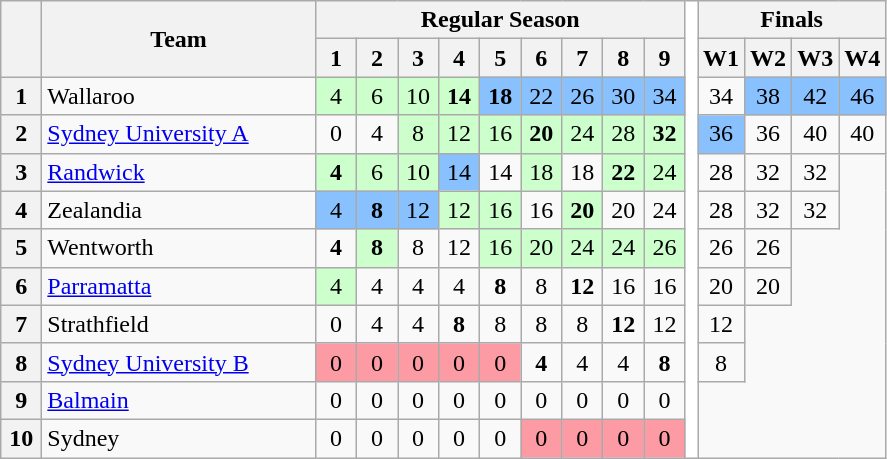<table class="wikitable" style="text-align:center;">
<tr>
<th rowspan="2" width="20" abbr="Position"></th>
<th rowspan="2" width="175">Team</th>
<th colspan="9">Regular Season</th>
<th rowspan="13" width="1" style="background: #fff;"></th>
<th colspan="4">Finals</th>
</tr>
<tr>
<th width="20">1</th>
<th width="20">2</th>
<th width="20">3</th>
<th width="20">4</th>
<th width="20">5</th>
<th width="20">6</th>
<th width="20">7</th>
<th width="20">8</th>
<th width="20">9</th>
<th width="20" abbr="Finals Week 1">W1</th>
<th width="20" abbr="Finals Week 2">W2</th>
<th width="20" abbr="Finals Week 3">W3</th>
<th width="20" abbr="Finals Week 4">W4</th>
</tr>
<tr>
<th>1</th>
<td style="text-align:left;"> Wallaroo</td>
<td style="background: #ccffcc;">4</td>
<td style="background: #ccffcc;">6</td>
<td style="background: #ccffcc;">10</td>
<td style="background: #ccffcc;"><strong>14</strong></td>
<td style="background: #89c1ff;"><strong>18</strong></td>
<td style="background: #89c1ff;">22</td>
<td style="background: #89c1ff;">26</td>
<td style="background: #89c1ff;">30</td>
<td style="background: #89c1ff;">34</td>
<td>34</td>
<td style="background: #89c1ff;">38</td>
<td style="background: #89c1ff;">42</td>
<td style="background: #89c1ff;">46</td>
</tr>
<tr>
<th>2</th>
<td style="text-align:left;"> <a href='#'>Sydney University A</a></td>
<td>0</td>
<td>4</td>
<td style="background: #ccffcc;">8</td>
<td style="background: #ccffcc;">12</td>
<td style="background: #ccffcc;">16</td>
<td style="background: #ccffcc;"><strong>20</strong></td>
<td style="background: #ccffcc;">24</td>
<td style="background: #ccffcc;">28</td>
<td style="background: #ccffcc;"><strong>32</strong></td>
<td style="background: #89c1ff;">36</td>
<td>36</td>
<td>40</td>
<td>40</td>
</tr>
<tr>
<th>3</th>
<td style="text-align:left;"> <a href='#'>Randwick</a></td>
<td style="background: #ccffcc;"><strong>4</strong></td>
<td style="background: #ccffcc;">6</td>
<td style="background: #ccffcc;">10</td>
<td style="background: #89c1ff;">14</td>
<td>14</td>
<td style="background: #ccffcc;">18</td>
<td>18</td>
<td style="background: #ccffcc;"><strong>22</strong></td>
<td style="background: #ccffcc;">24</td>
<td>28</td>
<td>32</td>
<td>32</td>
</tr>
<tr>
<th>4</th>
<td style="text-align:left;"> Zealandia</td>
<td style="background: #89c1ff;">4</td>
<td style="background: #89c1ff;"><strong>8</strong></td>
<td style="background: #89c1ff;">12</td>
<td style="background: #ccffcc;">12</td>
<td style="background: #ccffcc;">16</td>
<td>16</td>
<td style="background: #ccffcc;"><strong>20</strong></td>
<td>20</td>
<td>24</td>
<td>28</td>
<td>32</td>
<td>32</td>
</tr>
<tr>
<th>5</th>
<td style="text-align:left;">Wentworth</td>
<td><strong>4</strong></td>
<td style="background: #ccffcc;"><strong>8</strong></td>
<td>8</td>
<td>12</td>
<td style="background: #ccffcc;">16</td>
<td style="background: #ccffcc;">20</td>
<td style="background: #ccffcc;">24</td>
<td style="background: #ccffcc;">24</td>
<td style="background: #ccffcc;">26</td>
<td>26</td>
<td>26</td>
</tr>
<tr>
<th>6</th>
<td style="text-align:left;"> <a href='#'>Parramatta</a></td>
<td style="background: #ccffcc;">4</td>
<td>4</td>
<td>4</td>
<td>4</td>
<td><strong>8</strong></td>
<td>8</td>
<td><strong>12</strong></td>
<td>16</td>
<td>16</td>
<td>20</td>
<td>20</td>
</tr>
<tr>
<th>7</th>
<td style="text-align:left;"> Strathfield</td>
<td>0</td>
<td>4</td>
<td>4</td>
<td><strong>8</strong></td>
<td>8</td>
<td>8</td>
<td>8</td>
<td><strong>12</strong></td>
<td>12</td>
<td>12</td>
</tr>
<tr>
<th>8</th>
<td style="text-align:left;"> <a href='#'>Sydney University B</a></td>
<td style="background: #FD9BA4;">0</td>
<td style="background: #FD9BA4;">0</td>
<td style="background: #FD9BA4;">0</td>
<td style="background: #FD9BA4;">0</td>
<td style="background: #FD9BA4;">0</td>
<td><strong>4</strong></td>
<td>4</td>
<td>4</td>
<td><strong>8</strong></td>
<td>8</td>
</tr>
<tr>
<th>9</th>
<td style="text-align:left;"> <a href='#'>Balmain</a></td>
<td>0</td>
<td>0</td>
<td>0</td>
<td>0</td>
<td>0</td>
<td>0</td>
<td>0</td>
<td>0</td>
<td>0</td>
</tr>
<tr>
<th>10</th>
<td style="text-align:left;"> Sydney</td>
<td>0</td>
<td>0</td>
<td>0</td>
<td>0</td>
<td>0</td>
<td style="background: #FD9BA4;">0</td>
<td style="background: #FD9BA4;">0</td>
<td style="background: #FD9BA4;">0</td>
<td style="background: #FD9BA4;">0</td>
</tr>
</table>
